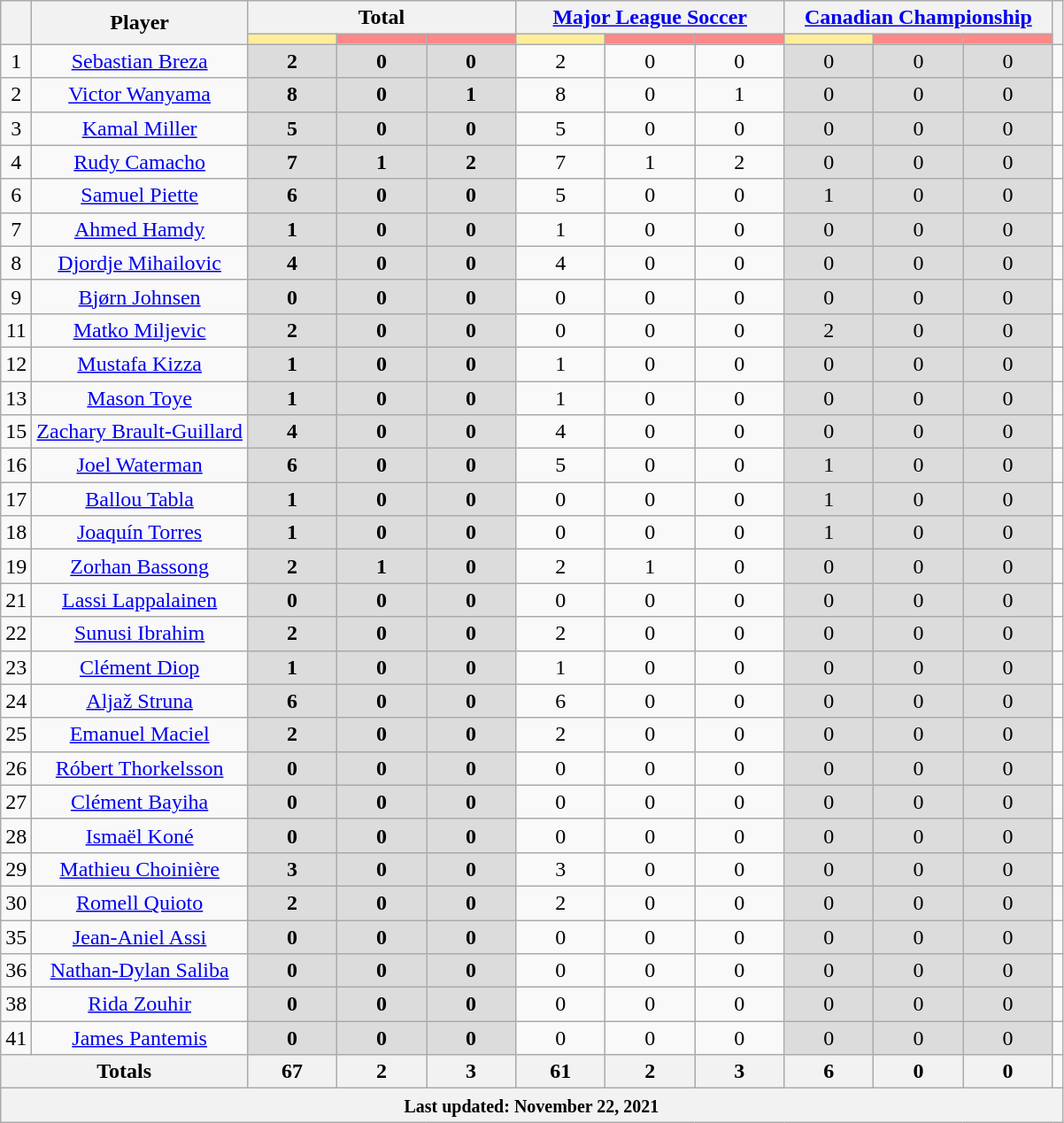<table class="wikitable" style="text-align:center;">
<tr style="text-align:center;">
<th rowspan="2"></th>
<th rowspan="2">Player</th>
<th colspan="3">Total</th>
<th colspan="3"><a href='#'>Major League Soccer</a></th>
<th colspan="3"><a href='#'>Canadian Championship</a></th>
<th rowspan="2"></th>
</tr>
<tr>
<th style="width:60px; background:#fe9;"></th>
<th style="width:60px; background:#ff8888;"></th>
<th style="width:60px; background:#ff8888;"></th>
<th style="width:60px; background:#fe9;"></th>
<th style="width:60px; background:#ff8888;"></th>
<th style="width:60px; background:#ff8888;"></th>
<th style="width:60px; background:#fe9;"></th>
<th style="width:60px; background:#ff8888;"></th>
<th style="width:60px; background:#ff8888;"></th>
</tr>
<tr>
<td>1</td>
<td><a href='#'>Sebastian Breza</a></td>
<td style="background:#DCDCDC"><strong>2</strong> </td>
<td style="background:#DCDCDC"><strong>0</strong> </td>
<td style="background:#DCDCDC"><strong>0</strong> </td>
<td>2 </td>
<td>0 </td>
<td>0 </td>
<td style="background:#DCDCDC">0 </td>
<td style="background:#DCDCDC">0 </td>
<td style="background:#DCDCDC">0 </td>
<td></td>
</tr>
<tr>
<td>2</td>
<td><a href='#'>Victor Wanyama</a></td>
<td style="background:#DCDCDC"><strong>8</strong> </td>
<td style="background:#DCDCDC"><strong>0</strong> </td>
<td style="background:#DCDCDC"><strong>1</strong> </td>
<td>8 </td>
<td>0 </td>
<td>1 </td>
<td style="background:#DCDCDC">0 </td>
<td style="background:#DCDCDC">0 </td>
<td style="background:#DCDCDC">0 </td>
<td></td>
</tr>
<tr>
<td>3</td>
<td><a href='#'>Kamal Miller</a></td>
<td style="background:#DCDCDC"><strong>5</strong> </td>
<td style="background:#DCDCDC"><strong>0</strong> </td>
<td style="background:#DCDCDC"><strong>0</strong> </td>
<td>5 </td>
<td>0 </td>
<td>0 </td>
<td style="background:#DCDCDC">0 </td>
<td style="background:#DCDCDC">0 </td>
<td style="background:#DCDCDC">0 </td>
<td></td>
</tr>
<tr>
<td>4</td>
<td><a href='#'>Rudy Camacho</a></td>
<td style="background:#DCDCDC"><strong>7</strong> </td>
<td style="background:#DCDCDC"><strong>1</strong> </td>
<td style="background:#DCDCDC"><strong>2</strong> </td>
<td>7 </td>
<td>1 </td>
<td>2 </td>
<td style="background:#DCDCDC">0 </td>
<td style="background:#DCDCDC">0 </td>
<td style="background:#DCDCDC">0 </td>
<td></td>
</tr>
<tr>
<td>6</td>
<td><a href='#'>Samuel Piette</a></td>
<td style="background:#DCDCDC"><strong>6</strong> </td>
<td style="background:#DCDCDC"><strong>0</strong> </td>
<td style="background:#DCDCDC"><strong>0</strong> </td>
<td>5 </td>
<td>0 </td>
<td>0 </td>
<td style="background:#DCDCDC">1 </td>
<td style="background:#DCDCDC">0 </td>
<td style="background:#DCDCDC">0 </td>
<td></td>
</tr>
<tr>
<td>7</td>
<td><a href='#'>Ahmed Hamdy</a></td>
<td style="background:#DCDCDC"><strong>1</strong> </td>
<td style="background:#DCDCDC"><strong>0</strong> </td>
<td style="background:#DCDCDC"><strong>0</strong> </td>
<td>1 </td>
<td>0 </td>
<td>0 </td>
<td style="background:#DCDCDC">0 </td>
<td style="background:#DCDCDC">0 </td>
<td style="background:#DCDCDC">0 </td>
<td></td>
</tr>
<tr>
<td>8</td>
<td><a href='#'>Djordje Mihailovic</a></td>
<td style="background:#DCDCDC"><strong>4</strong> </td>
<td style="background:#DCDCDC"><strong>0</strong> </td>
<td style="background:#DCDCDC"><strong>0</strong> </td>
<td>4 </td>
<td>0 </td>
<td>0 </td>
<td style="background:#DCDCDC">0 </td>
<td style="background:#DCDCDC">0 </td>
<td style="background:#DCDCDC">0 </td>
<td></td>
</tr>
<tr>
<td>9</td>
<td><a href='#'>Bjørn Johnsen</a></td>
<td style="background:#DCDCDC"><strong>0</strong> </td>
<td style="background:#DCDCDC"><strong>0</strong> </td>
<td style="background:#DCDCDC"><strong>0</strong> </td>
<td>0 </td>
<td>0 </td>
<td>0 </td>
<td style="background:#DCDCDC">0 </td>
<td style="background:#DCDCDC">0 </td>
<td style="background:#DCDCDC">0 </td>
<td></td>
</tr>
<tr>
<td>11</td>
<td><a href='#'>Matko Miljevic</a></td>
<td style="background:#DCDCDC"><strong>2</strong> </td>
<td style="background:#DCDCDC"><strong>0</strong> </td>
<td style="background:#DCDCDC"><strong>0</strong> </td>
<td>0 </td>
<td>0 </td>
<td>0 </td>
<td style="background:#DCDCDC">2 </td>
<td style="background:#DCDCDC">0 </td>
<td style="background:#DCDCDC">0 </td>
<td></td>
</tr>
<tr>
<td>12</td>
<td><a href='#'>Mustafa Kizza</a></td>
<td style="background:#DCDCDC"><strong>1</strong> </td>
<td style="background:#DCDCDC"><strong>0</strong> </td>
<td style="background:#DCDCDC"><strong>0</strong> </td>
<td>1 </td>
<td>0 </td>
<td>0 </td>
<td style="background:#DCDCDC">0 </td>
<td style="background:#DCDCDC">0 </td>
<td style="background:#DCDCDC">0 </td>
<td></td>
</tr>
<tr>
<td>13</td>
<td><a href='#'>Mason Toye</a></td>
<td style="background:#DCDCDC"><strong>1</strong> </td>
<td style="background:#DCDCDC"><strong>0</strong> </td>
<td style="background:#DCDCDC"><strong>0</strong> </td>
<td>1 </td>
<td>0 </td>
<td>0 </td>
<td style="background:#DCDCDC">0 </td>
<td style="background:#DCDCDC">0 </td>
<td style="background:#DCDCDC">0 </td>
<td></td>
</tr>
<tr>
<td>15</td>
<td><a href='#'>Zachary Brault-Guillard</a></td>
<td style="background:#DCDCDC"><strong>4</strong> </td>
<td style="background:#DCDCDC"><strong>0</strong> </td>
<td style="background:#DCDCDC"><strong>0</strong> </td>
<td>4 </td>
<td>0 </td>
<td>0 </td>
<td style="background:#DCDCDC">0 </td>
<td style="background:#DCDCDC">0 </td>
<td style="background:#DCDCDC">0 </td>
<td></td>
</tr>
<tr>
<td>16</td>
<td><a href='#'>Joel Waterman</a></td>
<td style="background:#DCDCDC"><strong>6</strong> </td>
<td style="background:#DCDCDC"><strong>0</strong> </td>
<td style="background:#DCDCDC"><strong>0</strong> </td>
<td>5 </td>
<td>0 </td>
<td>0 </td>
<td style="background:#DCDCDC">1 </td>
<td style="background:#DCDCDC">0 </td>
<td style="background:#DCDCDC">0 </td>
<td></td>
</tr>
<tr>
<td>17</td>
<td><a href='#'>Ballou Tabla</a></td>
<td style="background:#DCDCDC"><strong>1</strong> </td>
<td style="background:#DCDCDC"><strong>0</strong> </td>
<td style="background:#DCDCDC"><strong>0</strong> </td>
<td>0 </td>
<td>0 </td>
<td>0 </td>
<td style="background:#DCDCDC">1 </td>
<td style="background:#DCDCDC">0 </td>
<td style="background:#DCDCDC">0 </td>
<td></td>
</tr>
<tr>
<td>18</td>
<td><a href='#'>Joaquín Torres</a></td>
<td style="background:#DCDCDC"><strong>1</strong> </td>
<td style="background:#DCDCDC"><strong>0</strong> </td>
<td style="background:#DCDCDC"><strong>0</strong> </td>
<td>0 </td>
<td>0 </td>
<td>0 </td>
<td style="background:#DCDCDC">1 </td>
<td style="background:#DCDCDC">0 </td>
<td style="background:#DCDCDC">0 </td>
<td></td>
</tr>
<tr>
<td>19</td>
<td><a href='#'>Zorhan Bassong</a></td>
<td style="background:#DCDCDC"><strong>2</strong> </td>
<td style="background:#DCDCDC"><strong>1</strong> </td>
<td style="background:#DCDCDC"><strong>0</strong> </td>
<td>2 </td>
<td>1 </td>
<td>0 </td>
<td style="background:#DCDCDC">0 </td>
<td style="background:#DCDCDC">0 </td>
<td style="background:#DCDCDC">0 </td>
<td></td>
</tr>
<tr>
<td>21</td>
<td><a href='#'>Lassi Lappalainen</a></td>
<td style="background:#DCDCDC"><strong>0</strong> </td>
<td style="background:#DCDCDC"><strong>0</strong> </td>
<td style="background:#DCDCDC"><strong>0</strong> </td>
<td>0 </td>
<td>0 </td>
<td>0 </td>
<td style="background:#DCDCDC">0 </td>
<td style="background:#DCDCDC">0 </td>
<td style="background:#DCDCDC">0 </td>
<td></td>
</tr>
<tr>
<td>22</td>
<td><a href='#'>Sunusi Ibrahim</a></td>
<td style="background:#DCDCDC"><strong>2</strong> </td>
<td style="background:#DCDCDC"><strong>0</strong> </td>
<td style="background:#DCDCDC"><strong>0</strong> </td>
<td>2 </td>
<td>0 </td>
<td>0 </td>
<td style="background:#DCDCDC">0 </td>
<td style="background:#DCDCDC">0 </td>
<td style="background:#DCDCDC">0 </td>
<td></td>
</tr>
<tr>
<td>23</td>
<td><a href='#'>Clément Diop</a></td>
<td style="background:#DCDCDC"><strong>1</strong> </td>
<td style="background:#DCDCDC"><strong>0</strong> </td>
<td style="background:#DCDCDC"><strong>0</strong> </td>
<td>1 </td>
<td>0 </td>
<td>0 </td>
<td style="background:#DCDCDC">0 </td>
<td style="background:#DCDCDC">0 </td>
<td style="background:#DCDCDC">0 </td>
<td></td>
</tr>
<tr>
<td>24</td>
<td><a href='#'>Aljaž Struna</a></td>
<td style="background:#DCDCDC"><strong>6</strong> </td>
<td style="background:#DCDCDC"><strong>0</strong> </td>
<td style="background:#DCDCDC"><strong>0</strong> </td>
<td>6 </td>
<td>0 </td>
<td>0 </td>
<td style="background:#DCDCDC">0 </td>
<td style="background:#DCDCDC">0 </td>
<td style="background:#DCDCDC">0 </td>
<td></td>
</tr>
<tr>
<td>25</td>
<td><a href='#'>Emanuel Maciel</a></td>
<td style="background:#DCDCDC"><strong>2</strong> </td>
<td style="background:#DCDCDC"><strong>0</strong> </td>
<td style="background:#DCDCDC"><strong>0</strong> </td>
<td>2 </td>
<td>0 </td>
<td>0 </td>
<td style="background:#DCDCDC">0 </td>
<td style="background:#DCDCDC">0 </td>
<td style="background:#DCDCDC">0 </td>
<td></td>
</tr>
<tr>
<td>26</td>
<td><a href='#'>Róbert Thorkelsson</a></td>
<td style="background:#DCDCDC"><strong>0</strong> </td>
<td style="background:#DCDCDC"><strong>0</strong> </td>
<td style="background:#DCDCDC"><strong>0</strong> </td>
<td>0 </td>
<td>0 </td>
<td>0 </td>
<td style="background:#DCDCDC">0 </td>
<td style="background:#DCDCDC">0 </td>
<td style="background:#DCDCDC">0 </td>
<td></td>
</tr>
<tr>
<td>27</td>
<td><a href='#'>Clément Bayiha</a></td>
<td style="background:#DCDCDC"><strong>0</strong> </td>
<td style="background:#DCDCDC"><strong>0</strong> </td>
<td style="background:#DCDCDC"><strong>0</strong> </td>
<td>0 </td>
<td>0 </td>
<td>0 </td>
<td style="background:#DCDCDC">0 </td>
<td style="background:#DCDCDC">0 </td>
<td style="background:#DCDCDC">0 </td>
<td></td>
</tr>
<tr>
<td>28</td>
<td><a href='#'>Ismaël Koné</a></td>
<td style="background:#DCDCDC"><strong>0</strong> </td>
<td style="background:#DCDCDC"><strong>0</strong> </td>
<td style="background:#DCDCDC"><strong>0</strong> </td>
<td>0 </td>
<td>0 </td>
<td>0 </td>
<td style="background:#DCDCDC">0 </td>
<td style="background:#DCDCDC">0 </td>
<td style="background:#DCDCDC">0 </td>
<td></td>
</tr>
<tr>
<td>29</td>
<td><a href='#'>Mathieu Choinière</a></td>
<td style="background:#DCDCDC"><strong>3</strong> </td>
<td style="background:#DCDCDC"><strong>0</strong> </td>
<td style="background:#DCDCDC"><strong>0</strong> </td>
<td>3 </td>
<td>0 </td>
<td>0 </td>
<td style="background:#DCDCDC">0 </td>
<td style="background:#DCDCDC">0 </td>
<td style="background:#DCDCDC">0 </td>
<td></td>
</tr>
<tr>
<td>30</td>
<td><a href='#'>Romell Quioto</a></td>
<td style="background:#DCDCDC"><strong>2</strong> </td>
<td style="background:#DCDCDC"><strong>0</strong> </td>
<td style="background:#DCDCDC"><strong>0</strong> </td>
<td>2 </td>
<td>0 </td>
<td>0 </td>
<td style="background:#DCDCDC">0 </td>
<td style="background:#DCDCDC">0 </td>
<td style="background:#DCDCDC">0 </td>
<td></td>
</tr>
<tr>
<td>35</td>
<td><a href='#'>Jean-Aniel Assi</a></td>
<td style="background:#DCDCDC"><strong>0</strong> </td>
<td style="background:#DCDCDC"><strong>0</strong> </td>
<td style="background:#DCDCDC"><strong>0</strong> </td>
<td>0 </td>
<td>0 </td>
<td>0 </td>
<td style="background:#DCDCDC">0 </td>
<td style="background:#DCDCDC">0 </td>
<td style="background:#DCDCDC">0 </td>
<td></td>
</tr>
<tr>
<td>36</td>
<td><a href='#'>Nathan-Dylan Saliba</a></td>
<td style="background:#DCDCDC"><strong>0</strong> </td>
<td style="background:#DCDCDC"><strong>0</strong> </td>
<td style="background:#DCDCDC"><strong>0</strong> </td>
<td>0 </td>
<td>0 </td>
<td>0 </td>
<td style="background:#DCDCDC">0 </td>
<td style="background:#DCDCDC">0 </td>
<td style="background:#DCDCDC">0 </td>
<td></td>
</tr>
<tr>
<td>38</td>
<td><a href='#'>Rida Zouhir</a></td>
<td style="background:#DCDCDC"><strong>0</strong> </td>
<td style="background:#DCDCDC"><strong>0</strong> </td>
<td style="background:#DCDCDC"><strong>0</strong> </td>
<td>0 </td>
<td>0 </td>
<td>0 </td>
<td style="background:#DCDCDC">0 </td>
<td style="background:#DCDCDC">0 </td>
<td style="background:#DCDCDC">0 </td>
<td></td>
</tr>
<tr>
<td>41</td>
<td><a href='#'>James Pantemis</a></td>
<td style="background:#DCDCDC"><strong>0</strong> </td>
<td style="background:#DCDCDC"><strong>0</strong> </td>
<td style="background:#DCDCDC"><strong>0</strong> </td>
<td>0 </td>
<td>0 </td>
<td>0 </td>
<td style="background:#DCDCDC">0 </td>
<td style="background:#DCDCDC">0 </td>
<td style="background:#DCDCDC">0 </td>
<td></td>
</tr>
<tr>
<th colspan="2">Totals</th>
<th>67 </th>
<th>2 </th>
<th>3 </th>
<th>61 </th>
<th>2 </th>
<th>3 </th>
<th>6 </th>
<th>0 </th>
<th>0 </th>
<td></td>
</tr>
<tr>
<th colspan="20"><small>Last updated: November 22, 2021</small></th>
</tr>
</table>
